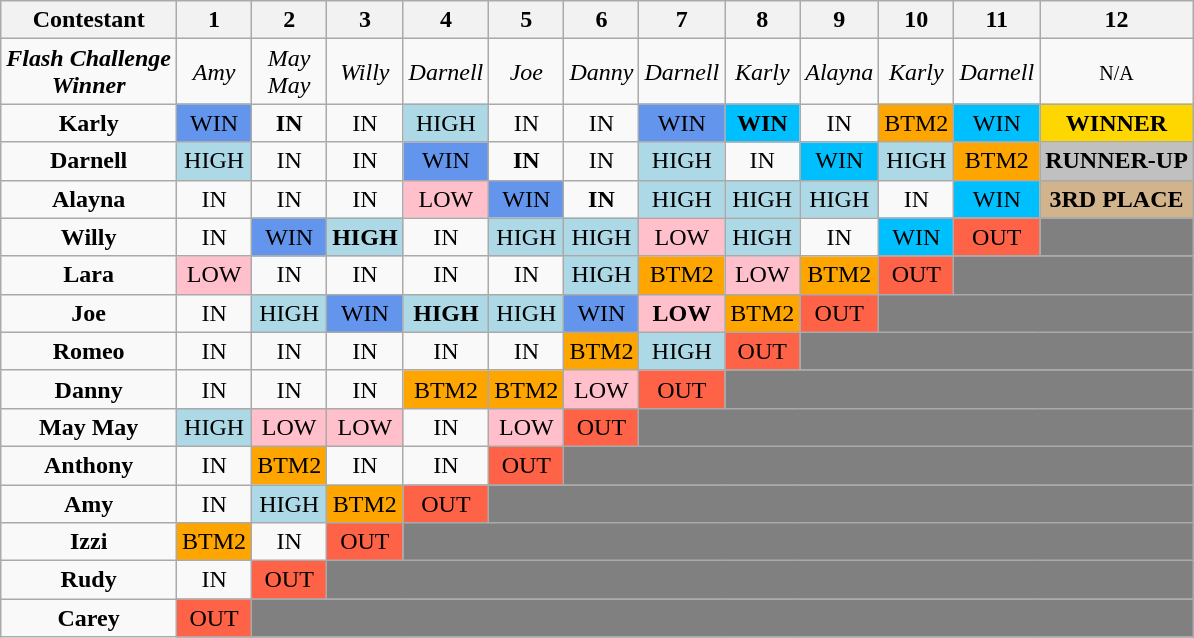<table class="wikitable"  style="text-align:center;">
<tr>
<th>Contestant</th>
<th>1</th>
<th>2</th>
<th>3</th>
<th>4</th>
<th>5</th>
<th>6</th>
<th>7</th>
<th>8</th>
<th>9</th>
<th>10</th>
<th>11</th>
<th>12</th>
</tr>
<tr>
<td><strong><em>Flash Challenge</em></strong><br><strong><em>Winner </em></strong></td>
<td><em>Amy</em></td>
<td><em>May</em><br><em>May</em></td>
<td><em>Willy</em></td>
<td><em>Darnell</em></td>
<td><em>Joe</em></td>
<td><em>Danny</em></td>
<td><em>Darnell</em></td>
<td><em>Karly</em></td>
<td><em>Alayna</em></td>
<td><em>Karly</em></td>
<td><em>Darnell</em></td>
<td><span><small>N/A</small></span></td>
</tr>
<tr>
<td><strong>Karly</strong></td>
<td bgcolor="cornflowerblue">WIN</td>
<td><strong>IN</strong></td>
<td>IN</td>
<td bgcolor="lightblue">HIGH</td>
<td>IN</td>
<td>IN</td>
<td bgcolor="cornflowerblue">WIN</td>
<td bgcolor="deepskyblue"><strong>WIN</strong></td>
<td>IN</td>
<td bgcolor="orange">BTM2</td>
<td bgcolor="deepskyblue">WIN</td>
<td bgcolor="gold"><strong>WINNER</strong></td>
</tr>
<tr>
<td><strong>Darnell</strong></td>
<td bgcolor="lightblue">HIGH</td>
<td>IN</td>
<td>IN</td>
<td bgcolor="cornflowerblue">WIN</td>
<td><strong>IN</strong></td>
<td>IN</td>
<td bgcolor="lightblue">HIGH</td>
<td>IN</td>
<td bgcolor="deepskyblue">WIN</td>
<td bgcolor="lightblue">HIGH</td>
<td bgcolor="orange">BTM2</td>
<td bgcolor="silver"><strong>RUNNER-UP</strong></td>
</tr>
<tr>
<td><strong>Alayna</strong></td>
<td>IN</td>
<td>IN</td>
<td>IN</td>
<td bgcolor="pink">LOW</td>
<td bgcolor="cornflowerblue">WIN</td>
<td><strong>IN</strong></td>
<td bgcolor="lightblue">HIGH</td>
<td bgcolor="lightblue">HIGH</td>
<td bgcolor="lightblue">HIGH</td>
<td>IN</td>
<td bgcolor="deepskyblue">WIN</td>
<td bgcolor="tan"><strong>3RD PLACE</strong></td>
</tr>
<tr>
<td><strong>Willy</strong></td>
<td>IN</td>
<td bgcolor="cornflowerblue">WIN</td>
<td bgcolor="lightblue"><strong>HIGH</strong></td>
<td>IN</td>
<td bgcolor="lightblue">HIGH</td>
<td bgcolor="lightblue">HIGH</td>
<td bgcolor="pink">LOW</td>
<td bgcolor="lightblue">HIGH</td>
<td>IN</td>
<td bgcolor="deepskyblue">WIN</td>
<td bgcolor="tomato">OUT</td>
<td colspan="1" bgcolor="gray"></td>
</tr>
<tr>
<td><strong>Lara</strong></td>
<td bgcolor="pink">LOW</td>
<td>IN</td>
<td>IN</td>
<td>IN</td>
<td>IN</td>
<td bgcolor="lightblue">HIGH</td>
<td bgcolor="orange">BTM2</td>
<td bgcolor="pink">LOW</td>
<td bgcolor="orange">BTM2</td>
<td bgcolor="tomato">OUT</td>
<td colspan="2" bgcolor="gray"></td>
</tr>
<tr>
<td><strong>Joe</strong></td>
<td>IN</td>
<td bgcolor="lightblue">HIGH</td>
<td bgcolor="cornflowerblue">WIN</td>
<td bgcolor="lightblue"><strong>HIGH</strong></td>
<td bgcolor="lightblue">HIGH</td>
<td bgcolor="cornflowerblue">WIN</td>
<td bgcolor="pink"><strong>LOW</strong></td>
<td bgcolor="orange">BTM2</td>
<td bgcolor="tomato">OUT</td>
<td colspan="3" bgcolor="gray"></td>
</tr>
<tr>
<td><strong>Romeo</strong></td>
<td>IN</td>
<td>IN</td>
<td>IN</td>
<td>IN</td>
<td>IN</td>
<td bgcolor="orange">BTM2</td>
<td bgcolor="lightblue">HIGH</td>
<td bgcolor="tomato">OUT</td>
<td colspan="4" bgcolor="gray"></td>
</tr>
<tr>
<td><strong>Danny</strong></td>
<td>IN</td>
<td>IN</td>
<td>IN</td>
<td bgcolor="orange">BTM2</td>
<td bgcolor="orange">BTM2</td>
<td bgcolor="pink">LOW</td>
<td bgcolor="tomato">OUT</td>
<td colspan="5" bgcolor="gray"></td>
</tr>
<tr>
<td><strong>May May</strong></td>
<td bgcolor="lightblue">HIGH</td>
<td bgcolor="pink">LOW</td>
<td bgcolor="pink">LOW</td>
<td>IN</td>
<td bgcolor="pink">LOW</td>
<td bgcolor="tomato">OUT</td>
<td colspan="6" bgcolor="gray"></td>
</tr>
<tr>
<td><strong>Anthony</strong></td>
<td>IN</td>
<td bgcolor="orange">BTM2</td>
<td>IN</td>
<td>IN</td>
<td bgcolor="tomato">OUT</td>
<td colspan="7" bgcolor="gray"></td>
</tr>
<tr>
<td><strong>Amy</strong></td>
<td>IN</td>
<td bgcolor="lightblue">HIGH</td>
<td bgcolor="orange">BTM2</td>
<td bgcolor="tomato">OUT</td>
<td colspan="8" bgcolor="gray"></td>
</tr>
<tr>
<td><strong>Izzi</strong></td>
<td bgcolor="orange">BTM2</td>
<td>IN</td>
<td bgcolor="tomato">OUT</td>
<td colspan="9" bgcolor="gray"></td>
</tr>
<tr>
<td><strong>Rudy</strong></td>
<td>IN</td>
<td bgcolor="tomato">OUT</td>
<td colspan="10" bgcolor="gray"></td>
</tr>
<tr>
<td><strong>Carey</strong></td>
<td bgcolor="tomato">OUT</td>
<td colspan="11" bgcolor="gray"></td>
</tr>
</table>
